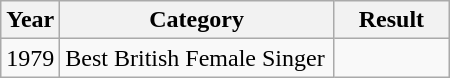<table class="wikitable">
<tr>
<th width="30">Year</th>
<th width="175">Category</th>
<th width="70">Result</th>
</tr>
<tr>
<td>1979</td>
<td>Best British Female Singer</td>
<td></td>
</tr>
</table>
